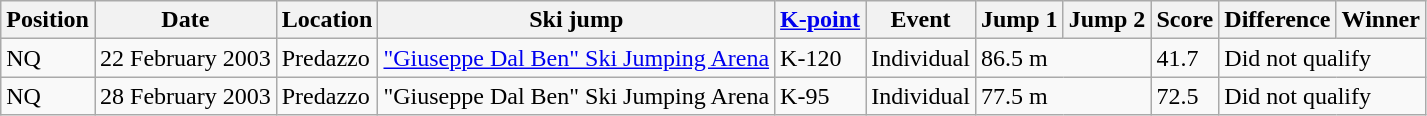<table class="wikitable">
<tr>
<th>Position</th>
<th>Date</th>
<th>Location</th>
<th>Ski jump</th>
<th><strong><a href='#'>K-point</a></strong></th>
<th>Event</th>
<th>Jump 1</th>
<th>Jump 2</th>
<th>Score</th>
<th>Difference</th>
<th>Winner</th>
</tr>
<tr>
<td>NQ</td>
<td>22 February 2003</td>
<td> Predazzo</td>
<td><a href='#'>"Giuseppe Dal Ben" Ski Jumping Arena</a></td>
<td>K-120</td>
<td>Individual</td>
<td colspan="2">86.5 m</td>
<td>41.7</td>
<td colspan="2">Did not qualify</td>
</tr>
<tr>
<td>NQ</td>
<td>28 February 2003</td>
<td> Predazzo</td>
<td>"Giuseppe Dal Ben" Ski Jumping Arena</td>
<td>K-95</td>
<td>Individual</td>
<td colspan="2">77.5 m</td>
<td>72.5</td>
<td colspan="2">Did not qualify</td>
</tr>
</table>
